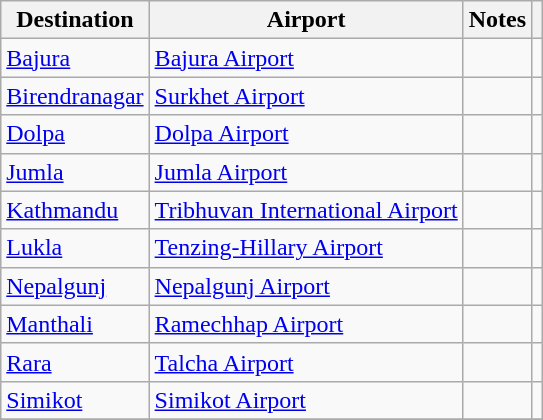<table class="wikitable sortable">
<tr>
<th>Destination</th>
<th>Airport</th>
<th>Notes</th>
<th></th>
</tr>
<tr>
<td><a href='#'>Bajura</a></td>
<td><a href='#'>Bajura Airport</a></td>
<td></td>
<td></td>
</tr>
<tr>
<td><a href='#'>Birendranagar</a></td>
<td><a href='#'>Surkhet Airport</a></td>
<td></td>
<td></td>
</tr>
<tr>
<td><a href='#'>Dolpa</a></td>
<td><a href='#'>Dolpa Airport</a></td>
<td></td>
<td></td>
</tr>
<tr>
<td><a href='#'>Jumla</a></td>
<td><a href='#'>Jumla Airport</a></td>
<td></td>
<td></td>
</tr>
<tr>
<td><a href='#'>Kathmandu</a></td>
<td><a href='#'>Tribhuvan International Airport</a></td>
<td></td>
<td></td>
</tr>
<tr>
<td><a href='#'>Lukla</a></td>
<td><a href='#'>Tenzing-Hillary Airport</a></td>
<td></td>
<td></td>
</tr>
<tr>
<td><a href='#'>Nepalgunj</a></td>
<td><a href='#'>Nepalgunj Airport</a></td>
<td></td>
<td></td>
</tr>
<tr>
<td><a href='#'>Manthali</a></td>
<td><a href='#'>Ramechhap Airport</a></td>
<td></td>
<td></td>
</tr>
<tr>
<td><a href='#'>Rara</a></td>
<td><a href='#'>Talcha Airport</a></td>
<td></td>
<td></td>
</tr>
<tr>
<td><a href='#'>Simikot</a></td>
<td><a href='#'>Simikot Airport</a></td>
<td></td>
<td></td>
</tr>
<tr>
</tr>
</table>
